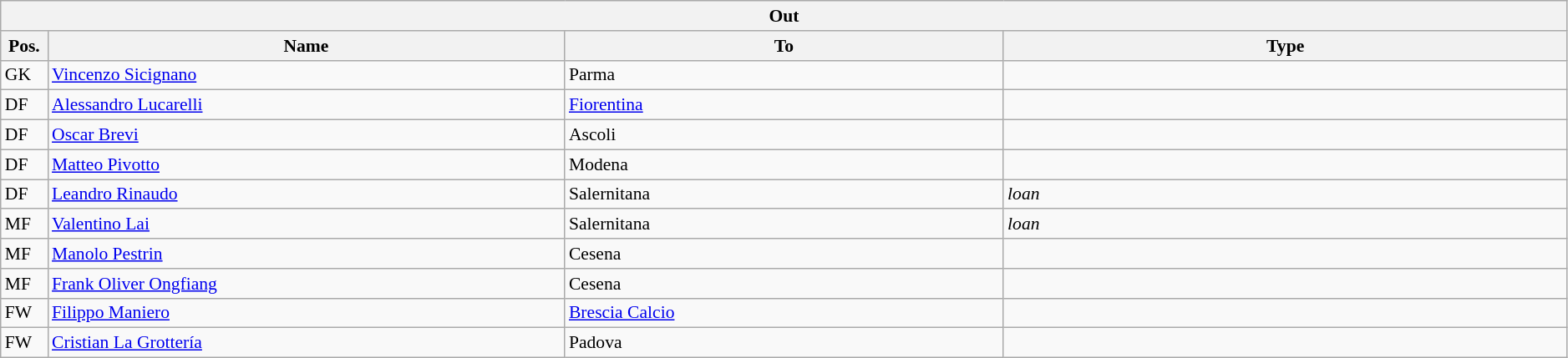<table class="wikitable" style="font-size:90%;width:99%;">
<tr>
<th colspan="4">Out</th>
</tr>
<tr>
<th width=3%>Pos.</th>
<th width=33%>Name</th>
<th width=28%>To</th>
<th width=36%>Type</th>
</tr>
<tr>
<td>GK</td>
<td><a href='#'>Vincenzo Sicignano</a></td>
<td>Parma</td>
<td></td>
</tr>
<tr>
<td>DF</td>
<td><a href='#'>Alessandro Lucarelli</a></td>
<td><a href='#'>Fiorentina</a></td>
<td></td>
</tr>
<tr>
<td>DF</td>
<td><a href='#'>Oscar Brevi</a></td>
<td>Ascoli</td>
<td></td>
</tr>
<tr>
<td>DF</td>
<td><a href='#'>Matteo Pivotto</a></td>
<td>Modena</td>
<td></td>
</tr>
<tr>
<td>DF</td>
<td><a href='#'>Leandro Rinaudo</a></td>
<td>Salernitana</td>
<td><em>loan</em></td>
</tr>
<tr>
<td>MF</td>
<td><a href='#'>Valentino Lai</a></td>
<td>Salernitana</td>
<td><em>loan</em></td>
</tr>
<tr>
<td>MF</td>
<td><a href='#'>Manolo Pestrin</a></td>
<td>Cesena</td>
<td></td>
</tr>
<tr>
<td>MF</td>
<td><a href='#'>Frank Oliver Ongfiang</a></td>
<td>Cesena</td>
<td></td>
</tr>
<tr>
<td>FW</td>
<td><a href='#'>Filippo Maniero</a></td>
<td><a href='#'>Brescia Calcio</a></td>
<td></td>
</tr>
<tr>
<td>FW</td>
<td><a href='#'>Cristian La Grottería</a></td>
<td>Padova</td>
<td></td>
</tr>
</table>
